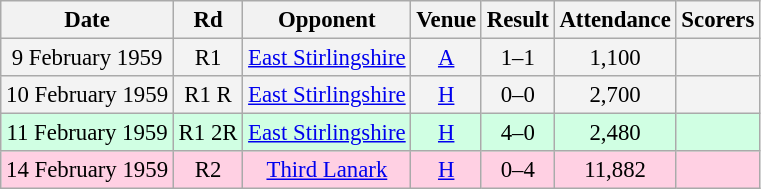<table class="wikitable sortable" style="font-size:95%; text-align:center">
<tr>
<th>Date</th>
<th>Rd</th>
<th>Opponent</th>
<th>Venue</th>
<th>Result</th>
<th>Attendance</th>
<th>Scorers</th>
</tr>
<tr bgcolor = "#f3f3f3">
<td>9 February 1959</td>
<td>R1</td>
<td><a href='#'>East Stirlingshire</a></td>
<td><a href='#'>A</a></td>
<td>1–1</td>
<td>1,100</td>
<td></td>
</tr>
<tr bgcolor = "#f3f3f3">
<td>10 February 1959</td>
<td>R1 R</td>
<td><a href='#'>East Stirlingshire</a></td>
<td><a href='#'>H</a></td>
<td>0–0</td>
<td>2,700</td>
<td></td>
</tr>
<tr bgcolor = "#d0ffe3">
<td>11 February 1959</td>
<td>R1 2R</td>
<td><a href='#'>East Stirlingshire</a></td>
<td><a href='#'>H</a></td>
<td>4–0</td>
<td>2,480</td>
<td></td>
</tr>
<tr bgcolor = "#ffd0e3">
<td>14 February 1959</td>
<td>R2</td>
<td><a href='#'>Third Lanark</a></td>
<td><a href='#'>H</a></td>
<td>0–4</td>
<td>11,882</td>
<td></td>
</tr>
</table>
